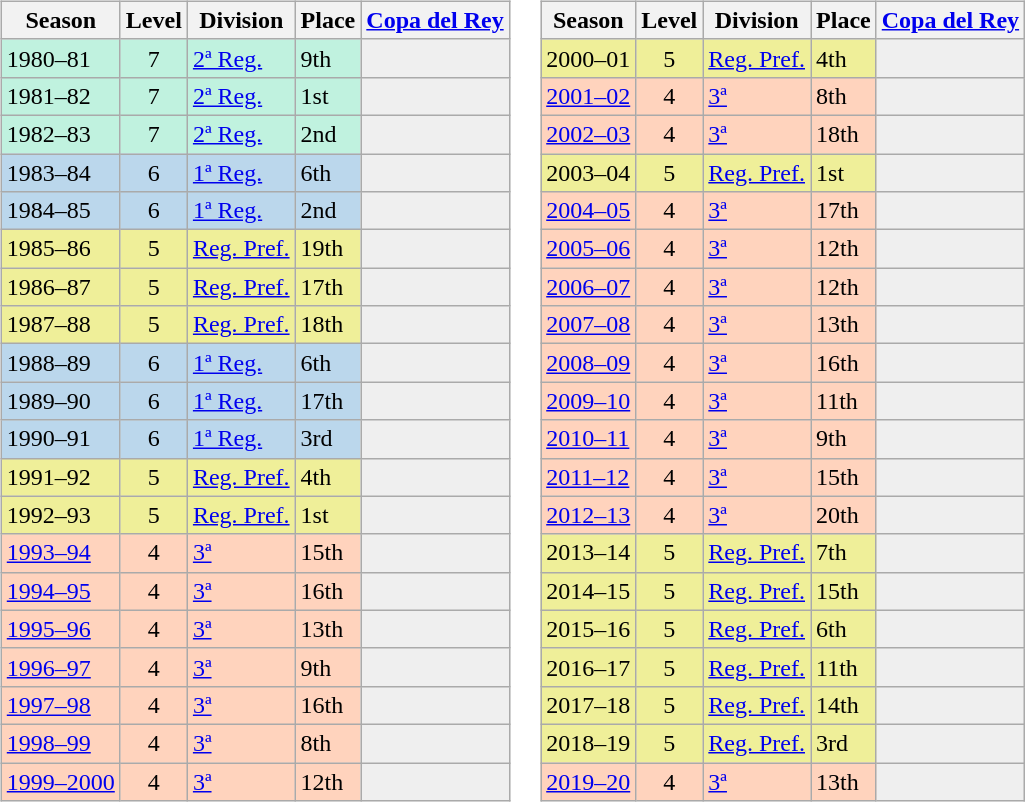<table>
<tr>
<td valign="top" width=0%><br><table class="wikitable">
<tr style="background:#f0f6fa;">
<th>Season</th>
<th>Level</th>
<th>Division</th>
<th>Place</th>
<th><a href='#'>Copa del Rey</a></th>
</tr>
<tr>
<td style="background:#C0F2DF;">1980–81</td>
<td style="background:#C0F2DF;" align="center">7</td>
<td style="background:#C0F2DF;"><a href='#'>2ª Reg.</a></td>
<td style="background:#C0F2DF;">9th</td>
<th style="background:#efefef;"></th>
</tr>
<tr>
<td style="background:#C0F2DF;">1981–82</td>
<td style="background:#C0F2DF;" align="center">7</td>
<td style="background:#C0F2DF;"><a href='#'>2ª Reg.</a></td>
<td style="background:#C0F2DF;">1st</td>
<th style="background:#efefef;"></th>
</tr>
<tr>
<td style="background:#C0F2DF;">1982–83</td>
<td style="background:#C0F2DF;" align="center">7</td>
<td style="background:#C0F2DF;"><a href='#'>2ª Reg.</a></td>
<td style="background:#C0F2DF;">2nd</td>
<th style="background:#efefef;"></th>
</tr>
<tr>
<td style="background:#BBD7EC;">1983–84</td>
<td style="background:#BBD7EC;" align="center">6</td>
<td style="background:#BBD7EC;"><a href='#'>1ª Reg.</a></td>
<td style="background:#BBD7EC;">6th</td>
<td style="background:#efefef;"></td>
</tr>
<tr>
<td style="background:#BBD7EC;">1984–85</td>
<td style="background:#BBD7EC;" align="center">6</td>
<td style="background:#BBD7EC;"><a href='#'>1ª Reg.</a></td>
<td style="background:#BBD7EC;">2nd</td>
<td style="background:#efefef;"></td>
</tr>
<tr>
<td style="background:#EFEF99;">1985–86</td>
<td style="background:#EFEF99;" align="center">5</td>
<td style="background:#EFEF99;"><a href='#'>Reg. Pref.</a></td>
<td style="background:#EFEF99;">19th</td>
<th style="background:#efefef;"></th>
</tr>
<tr>
<td style="background:#EFEF99;">1986–87</td>
<td style="background:#EFEF99;" align="center">5</td>
<td style="background:#EFEF99;"><a href='#'>Reg. Pref.</a></td>
<td style="background:#EFEF99;">17th</td>
<th style="background:#efefef;"></th>
</tr>
<tr>
<td style="background:#EFEF99;">1987–88</td>
<td style="background:#EFEF99;" align="center">5</td>
<td style="background:#EFEF99;"><a href='#'>Reg. Pref.</a></td>
<td style="background:#EFEF99;">18th</td>
<th style="background:#efefef;"></th>
</tr>
<tr>
<td style="background:#BBD7EC;">1988–89</td>
<td style="background:#BBD7EC;" align="center">6</td>
<td style="background:#BBD7EC;"><a href='#'>1ª Reg.</a></td>
<td style="background:#BBD7EC;">6th</td>
<td style="background:#efefef;"></td>
</tr>
<tr>
<td style="background:#BBD7EC;">1989–90</td>
<td style="background:#BBD7EC;" align="center">6</td>
<td style="background:#BBD7EC;"><a href='#'>1ª Reg.</a></td>
<td style="background:#BBD7EC;">17th</td>
<td style="background:#efefef;"></td>
</tr>
<tr>
<td style="background:#BBD7EC;">1990–91</td>
<td style="background:#BBD7EC;" align="center">6</td>
<td style="background:#BBD7EC;"><a href='#'>1ª Reg.</a></td>
<td style="background:#BBD7EC;">3rd</td>
<td style="background:#efefef;"></td>
</tr>
<tr>
<td style="background:#EFEF99;">1991–92</td>
<td style="background:#EFEF99;" align="center">5</td>
<td style="background:#EFEF99;"><a href='#'>Reg. Pref.</a></td>
<td style="background:#EFEF99;">4th</td>
<th style="background:#efefef;"></th>
</tr>
<tr>
<td style="background:#EFEF99;">1992–93</td>
<td style="background:#EFEF99;" align="center">5</td>
<td style="background:#EFEF99;"><a href='#'>Reg. Pref.</a></td>
<td style="background:#EFEF99;">1st</td>
<th style="background:#efefef;"></th>
</tr>
<tr>
<td style="background:#FFD3BD;"><a href='#'>1993–94</a></td>
<td style="background:#FFD3BD;" align="center">4</td>
<td style="background:#FFD3BD;"><a href='#'>3ª</a></td>
<td style="background:#FFD3BD;">15th</td>
<td style="background:#efefef;"></td>
</tr>
<tr>
<td style="background:#FFD3BD;"><a href='#'>1994–95</a></td>
<td style="background:#FFD3BD;" align="center">4</td>
<td style="background:#FFD3BD;"><a href='#'>3ª</a></td>
<td style="background:#FFD3BD;">16th</td>
<td style="background:#efefef;"></td>
</tr>
<tr>
<td style="background:#FFD3BD;"><a href='#'>1995–96</a></td>
<td style="background:#FFD3BD;" align="center">4</td>
<td style="background:#FFD3BD;"><a href='#'>3ª</a></td>
<td style="background:#FFD3BD;">13th</td>
<th style="background:#efefef;"></th>
</tr>
<tr>
<td style="background:#FFD3BD;"><a href='#'>1996–97</a></td>
<td style="background:#FFD3BD;" align="center">4</td>
<td style="background:#FFD3BD;"><a href='#'>3ª</a></td>
<td style="background:#FFD3BD;">9th</td>
<th style="background:#efefef;"></th>
</tr>
<tr>
<td style="background:#FFD3BD;"><a href='#'>1997–98</a></td>
<td style="background:#FFD3BD;" align="center">4</td>
<td style="background:#FFD3BD;"><a href='#'>3ª</a></td>
<td style="background:#FFD3BD;">16th</td>
<th style="background:#efefef;"></th>
</tr>
<tr>
<td style="background:#FFD3BD;"><a href='#'>1998–99</a></td>
<td style="background:#FFD3BD;" align="center">4</td>
<td style="background:#FFD3BD;"><a href='#'>3ª</a></td>
<td style="background:#FFD3BD;">8th</td>
<th style="background:#efefef;"></th>
</tr>
<tr>
<td style="background:#FFD3BD;"><a href='#'>1999–2000</a></td>
<td style="background:#FFD3BD;" align="center">4</td>
<td style="background:#FFD3BD;"><a href='#'>3ª</a></td>
<td style="background:#FFD3BD;">12th</td>
<td style="background:#efefef;"></td>
</tr>
</table>
</td>
<td valign="top" width=51%><br><table class="wikitable">
<tr style="background:#f0f6fa;">
<th>Season</th>
<th>Level</th>
<th>Division</th>
<th>Place</th>
<th><a href='#'>Copa del Rey</a></th>
</tr>
<tr>
<td style="background:#EFEF99;">2000–01</td>
<td style="background:#EFEF99;" align="center">5</td>
<td style="background:#EFEF99;"><a href='#'>Reg. Pref.</a></td>
<td style="background:#EFEF99;">4th</td>
<th style="background:#efefef;"></th>
</tr>
<tr>
<td style="background:#FFD3BD;"><a href='#'>2001–02</a></td>
<td style="background:#FFD3BD;" align="center">4</td>
<td style="background:#FFD3BD;"><a href='#'>3ª</a></td>
<td style="background:#FFD3BD;">8th</td>
<th style="background:#efefef;"></th>
</tr>
<tr>
<td style="background:#FFD3BD;"><a href='#'>2002–03</a></td>
<td style="background:#FFD3BD;" align="center">4</td>
<td style="background:#FFD3BD;"><a href='#'>3ª</a></td>
<td style="background:#FFD3BD;">18th</td>
<th style="background:#efefef;"></th>
</tr>
<tr>
<td style="background:#EFEF99;">2003–04</td>
<td style="background:#EFEF99;" align="center">5</td>
<td style="background:#EFEF99;"><a href='#'>Reg. Pref.</a></td>
<td style="background:#EFEF99;">1st</td>
<th style="background:#efefef;"></th>
</tr>
<tr>
<td style="background:#FFD3BD;"><a href='#'>2004–05</a></td>
<td style="background:#FFD3BD;" align="center">4</td>
<td style="background:#FFD3BD;"><a href='#'>3ª</a></td>
<td style="background:#FFD3BD;">17th</td>
<th style="background:#efefef;"></th>
</tr>
<tr>
<td style="background:#FFD3BD;"><a href='#'>2005–06</a></td>
<td style="background:#FFD3BD;" align="center">4</td>
<td style="background:#FFD3BD;"><a href='#'>3ª</a></td>
<td style="background:#FFD3BD;">12th</td>
<td style="background:#efefef;"></td>
</tr>
<tr>
<td style="background:#FFD3BD;"><a href='#'>2006–07</a></td>
<td style="background:#FFD3BD;" align="center">4</td>
<td style="background:#FFD3BD;"><a href='#'>3ª</a></td>
<td style="background:#FFD3BD;">12th</td>
<td style="background:#efefef;"></td>
</tr>
<tr>
<td style="background:#FFD3BD;"><a href='#'>2007–08</a></td>
<td style="background:#FFD3BD;" align="center">4</td>
<td style="background:#FFD3BD;"><a href='#'>3ª</a></td>
<td style="background:#FFD3BD;">13th</td>
<td style="background:#efefef;"></td>
</tr>
<tr>
<td style="background:#FFD3BD;"><a href='#'>2008–09</a></td>
<td style="background:#FFD3BD;" align="center">4</td>
<td style="background:#FFD3BD;"><a href='#'>3ª</a></td>
<td style="background:#FFD3BD;">16th</td>
<td style="background:#efefef;"></td>
</tr>
<tr>
<td style="background:#FFD3BD;"><a href='#'>2009–10</a></td>
<td style="background:#FFD3BD;" align="center">4</td>
<td style="background:#FFD3BD;"><a href='#'>3ª</a></td>
<td style="background:#FFD3BD;">11th</td>
<td style="background:#efefef;"></td>
</tr>
<tr>
<td style="background:#FFD3BD;"><a href='#'>2010–11</a></td>
<td style="background:#FFD3BD;" align="center">4</td>
<td style="background:#FFD3BD;"><a href='#'>3ª</a></td>
<td style="background:#FFD3BD;">9th</td>
<td style="background:#efefef;"></td>
</tr>
<tr>
<td style="background:#FFD3BD;"><a href='#'>2011–12</a></td>
<td style="background:#FFD3BD;" align="center">4</td>
<td style="background:#FFD3BD;"><a href='#'>3ª</a></td>
<td style="background:#FFD3BD;">15th</td>
<td style="background:#efefef;"></td>
</tr>
<tr>
<td style="background:#FFD3BD;"><a href='#'>2012–13</a></td>
<td style="background:#FFD3BD;" align="center">4</td>
<td style="background:#FFD3BD;"><a href='#'>3ª</a></td>
<td style="background:#FFD3BD;">20th</td>
<td style="background:#efefef;"></td>
</tr>
<tr>
<td style="background:#EFEF99;">2013–14</td>
<td style="background:#EFEF99;" align="center">5</td>
<td style="background:#EFEF99;"><a href='#'>Reg. Pref.</a></td>
<td style="background:#EFEF99;">7th</td>
<th style="background:#efefef;"></th>
</tr>
<tr>
<td style="background:#EFEF99;">2014–15</td>
<td style="background:#EFEF99;" align="center">5</td>
<td style="background:#EFEF99;"><a href='#'>Reg. Pref.</a></td>
<td style="background:#EFEF99;">15th</td>
<th style="background:#efefef;"></th>
</tr>
<tr>
<td style="background:#EFEF99;">2015–16</td>
<td style="background:#EFEF99;" align="center">5</td>
<td style="background:#EFEF99;"><a href='#'>Reg. Pref.</a></td>
<td style="background:#EFEF99;">6th</td>
<th style="background:#efefef;"></th>
</tr>
<tr>
<td style="background:#EFEF99;">2016–17</td>
<td style="background:#EFEF99;" align="center">5</td>
<td style="background:#EFEF99;"><a href='#'>Reg. Pref.</a></td>
<td style="background:#EFEF99;">11th</td>
<th style="background:#efefef;"></th>
</tr>
<tr>
<td style="background:#EFEF99;">2017–18</td>
<td style="background:#EFEF99;" align="center">5</td>
<td style="background:#EFEF99;"><a href='#'>Reg. Pref.</a></td>
<td style="background:#EFEF99;">14th</td>
<th style="background:#efefef;"></th>
</tr>
<tr>
<td style="background:#EFEF99;">2018–19</td>
<td style="background:#EFEF99;" align="center">5</td>
<td style="background:#EFEF99;"><a href='#'>Reg. Pref.</a></td>
<td style="background:#EFEF99;">3rd</td>
<th style="background:#efefef;"></th>
</tr>
<tr>
<td style="background:#FFD3BD;"><a href='#'>2019–20</a></td>
<td style="background:#FFD3BD;" align="center">4</td>
<td style="background:#FFD3BD;"><a href='#'>3ª</a></td>
<td style="background:#FFD3BD;">13th</td>
<th style="background:#efefef;"></th>
</tr>
</table>
</td>
</tr>
</table>
